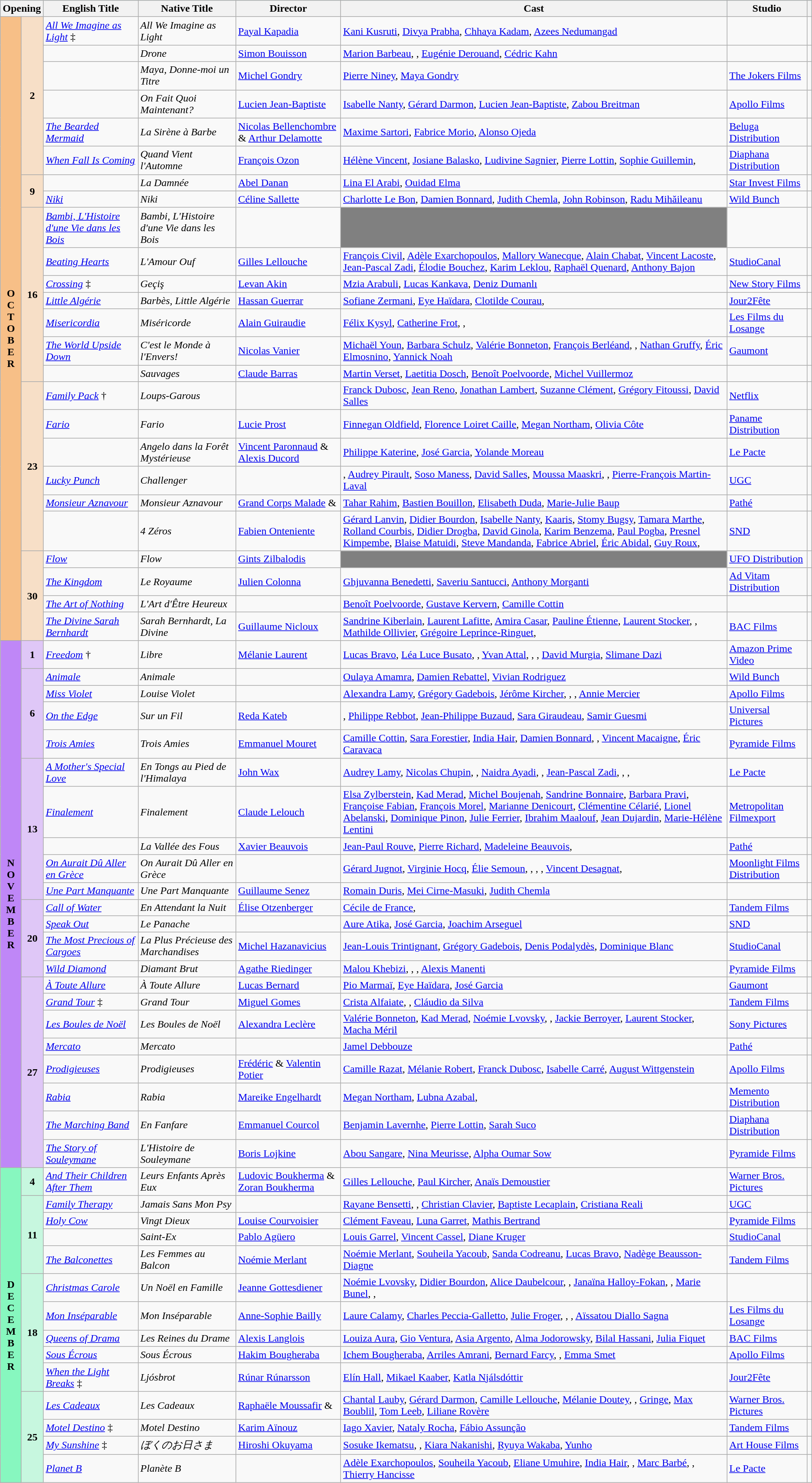<table class="wikitable sortable">
<tr style="background:#b0e0e6; text-align:center;">
<th colspan="2">Opening</th>
<th>English Title</th>
<th>Native Title</th>
<th>Director</th>
<th>Cast</th>
<th>Studio</th>
<th></th>
</tr>
<tr>
<th rowspan="25" style="text-align:center; background:#f7bf87; ">O<br>C<br>T<br>O<br>B<br>E<br>R</th>
<td rowspan="6" style="text-align:center; background:#f7dfc7"><strong>2</strong></td>
<td><em><a href='#'>All We Imagine as Light</a></em> ‡</td>
<td><em>All We Imagine as Light</em></td>
<td><a href='#'>Payal Kapadia</a></td>
<td><a href='#'>Kani Kusruti</a>, <a href='#'>Divya Prabha</a>, <a href='#'>Chhaya Kadam</a>, <a href='#'>Azees Nedumangad</a></td>
<td></td>
<td></td>
</tr>
<tr>
<td><em></em></td>
<td><em>Drone</em></td>
<td><a href='#'>Simon Bouisson</a></td>
<td><a href='#'>Marion Barbeau</a>, , <a href='#'>Eugénie Derouand</a>, <a href='#'>Cédric Kahn</a></td>
<td></td>
<td></td>
</tr>
<tr>
<td><em></em></td>
<td><em>Maya, Donne-moi un Titre</em></td>
<td><a href='#'>Michel Gondry</a></td>
<td><a href='#'>Pierre Niney</a>, <a href='#'>Maya Gondry</a></td>
<td><a href='#'>The Jokers Films</a></td>
<td></td>
</tr>
<tr>
<td><em></em></td>
<td><em>On Fait Quoi Maintenant?</em></td>
<td><a href='#'>Lucien Jean-Baptiste</a></td>
<td><a href='#'>Isabelle Nanty</a>, <a href='#'>Gérard Darmon</a>, <a href='#'>Lucien Jean-Baptiste</a>, <a href='#'>Zabou Breitman</a></td>
<td><a href='#'>Apollo Films</a></td>
<td></td>
</tr>
<tr>
<td><em><a href='#'>The Bearded Mermaid</a></em></td>
<td><em>La Sirène à Barbe</em></td>
<td><a href='#'>Nicolas Bellenchombre</a> & <a href='#'>Arthur Delamotte</a></td>
<td><a href='#'>Maxime Sartori</a>, <a href='#'>Fabrice Morio</a>, <a href='#'>Alonso Ojeda</a></td>
<td><a href='#'>Beluga Distribution</a></td>
<td></td>
</tr>
<tr>
<td><em><a href='#'>When Fall Is Coming</a></em></td>
<td><em>Quand Vient l'Automne</em></td>
<td><a href='#'>François Ozon</a></td>
<td><a href='#'>Hélène Vincent</a>, <a href='#'>Josiane Balasko</a>, <a href='#'>Ludivine Sagnier</a>, <a href='#'>Pierre Lottin</a>, <a href='#'>Sophie Guillemin</a>, </td>
<td><a href='#'>Diaphana Distribution</a></td>
<td></td>
</tr>
<tr>
<td rowspan="2" style="text-align:center; background:#f7dfc7"><strong>9</strong></td>
<td><em></em></td>
<td><em>La Damnée</em></td>
<td><a href='#'>Abel Danan</a></td>
<td><a href='#'>Lina El Arabi</a>, <a href='#'>Ouidad Elma</a></td>
<td><a href='#'>Star Invest Films</a></td>
<td></td>
</tr>
<tr>
<td><em><a href='#'>Niki</a></em></td>
<td><em>Niki</em></td>
<td><a href='#'>Céline Sallette</a></td>
<td><a href='#'>Charlotte Le Bon</a>, <a href='#'>Damien Bonnard</a>, <a href='#'>Judith Chemla</a>, <a href='#'>John Robinson</a>, <a href='#'>Radu Mihăileanu</a></td>
<td><a href='#'>Wild Bunch</a></td>
<td></td>
</tr>
<tr>
<td rowspan="7" style="text-align:center; background:#f7dfc7"><strong>16</strong></td>
<td><em><a href='#'>Bambi, L'Histoire d'une Vie dans les Bois</a></em></td>
<td><em>Bambi, L'Histoire d'une Vie dans les Bois</em></td>
<td></td>
<td bgcolor="grey"></td>
<td></td>
<td></td>
</tr>
<tr>
<td><em><a href='#'>Beating Hearts</a></em></td>
<td><em>L'Amour Ouf</em></td>
<td><a href='#'>Gilles Lellouche</a></td>
<td><a href='#'>François Civil</a>, <a href='#'>Adèle Exarchopoulos</a>, <a href='#'>Mallory Wanecque</a>, <a href='#'>Alain Chabat</a>, <a href='#'>Vincent Lacoste</a>, <a href='#'>Jean-Pascal Zadi</a>, <a href='#'>Élodie Bouchez</a>, <a href='#'>Karim Leklou</a>, <a href='#'>Raphaël Quenard</a>, <a href='#'>Anthony Bajon</a></td>
<td><a href='#'>StudioCanal</a></td>
<td></td>
</tr>
<tr>
<td><em><a href='#'>Crossing</a></em> ‡</td>
<td><em>Geçiş</em></td>
<td><a href='#'>Levan Akin</a></td>
<td><a href='#'>Mzia Arabuli</a>, <a href='#'>Lucas Kankava</a>, <a href='#'>Deniz Dumanlı</a></td>
<td><a href='#'>New Story Films</a></td>
<td></td>
</tr>
<tr>
<td><em><a href='#'>Little Algérie</a></em></td>
<td><em>Barbès, Little Algérie</em></td>
<td><a href='#'>Hassan Guerrar</a></td>
<td><a href='#'>Sofiane Zermani</a>, <a href='#'>Eye Haïdara</a>, <a href='#'>Clotilde Courau</a>, </td>
<td><a href='#'>Jour2Fête</a></td>
<td></td>
</tr>
<tr>
<td><em><a href='#'>Misericordia</a></em></td>
<td><em>Miséricorde</em></td>
<td><a href='#'>Alain Guiraudie</a></td>
<td><a href='#'>Félix Kysyl</a>, <a href='#'>Catherine Frot</a>, , </td>
<td><a href='#'>Les Films du Losange</a></td>
<td></td>
</tr>
<tr>
<td><em><a href='#'>The World Upside Down</a></em></td>
<td><em>C'est le Monde à l'Envers!</em></td>
<td><a href='#'>Nicolas Vanier</a></td>
<td><a href='#'>Michaël Youn</a>, <a href='#'>Barbara Schulz</a>, <a href='#'>Valérie Bonneton</a>, <a href='#'>François Berléand</a>, , <a href='#'>Nathan Gruffy</a>, <a href='#'>Éric Elmosnino</a>, <a href='#'>Yannick Noah</a></td>
<td><a href='#'>Gaumont</a></td>
<td></td>
</tr>
<tr>
<td><em></em></td>
<td><em>Sauvages</em></td>
<td><a href='#'>Claude Barras</a></td>
<td><a href='#'>Martin Verset</a>, <a href='#'>Laetitia Dosch</a>, <a href='#'>Benoît Poelvoorde</a>, <a href='#'>Michel Vuillermoz</a></td>
<td></td>
<td></td>
</tr>
<tr>
<td rowspan="6" style="text-align:center; background:#f7dfc7"><strong>23</strong></td>
<td><em><a href='#'>Family Pack</a></em> †</td>
<td><em>Loups-Garous</em></td>
<td></td>
<td><a href='#'>Franck Dubosc</a>, <a href='#'>Jean Reno</a>, <a href='#'>Jonathan Lambert</a>, <a href='#'>Suzanne Clément</a>, <a href='#'>Grégory Fitoussi</a>, <a href='#'>David Salles</a></td>
<td><a href='#'>Netflix</a></td>
<td></td>
</tr>
<tr>
<td><em><a href='#'>Fario</a></em></td>
<td><em>Fario</em></td>
<td><a href='#'>Lucie Prost</a></td>
<td><a href='#'>Finnegan Oldfield</a>, <a href='#'>Florence Loiret Caille</a>, <a href='#'>Megan Northam</a>, <a href='#'>Olivia Côte</a></td>
<td><a href='#'>Paname Distribution</a></td>
<td></td>
</tr>
<tr>
<td><em></em></td>
<td><em>Angelo dans la Forêt Mystérieuse</em></td>
<td><a href='#'>Vincent Paronnaud</a> & <a href='#'>Alexis Ducord</a></td>
<td><a href='#'>Philippe Katerine</a>, <a href='#'>José Garcia</a>, <a href='#'>Yolande Moreau</a></td>
<td><a href='#'>Le Pacte</a></td>
<td></td>
</tr>
<tr>
<td><em><a href='#'>Lucky Punch</a></em></td>
<td><em>Challenger</em></td>
<td></td>
<td>, <a href='#'>Audrey Pirault</a>, <a href='#'>Soso Maness</a>, <a href='#'>David Salles</a>, <a href='#'>Moussa Maaskri</a>, , <a href='#'>Pierre-François Martin-Laval</a></td>
<td><a href='#'>UGC</a></td>
<td></td>
</tr>
<tr>
<td><em><a href='#'>Monsieur Aznavour</a></em></td>
<td><em>Monsieur Aznavour</em></td>
<td><a href='#'>Grand Corps Malade</a> & </td>
<td><a href='#'>Tahar Rahim</a>, <a href='#'>Bastien Bouillon</a>, <a href='#'>Elisabeth Duda</a>, <a href='#'>Marie-Julie Baup</a></td>
<td><a href='#'>Pathé</a></td>
<td></td>
</tr>
<tr>
<td><em></em></td>
<td><em>4 Zéros</em></td>
<td><a href='#'>Fabien Onteniente</a></td>
<td><a href='#'>Gérard Lanvin</a>, <a href='#'>Didier Bourdon</a>, <a href='#'>Isabelle Nanty</a>, <a href='#'>Kaaris</a>, <a href='#'>Stomy Bugsy</a>, <a href='#'>Tamara Marthe</a>, <a href='#'>Rolland Courbis</a>, <a href='#'>Didier Drogba</a>, <a href='#'>David Ginola</a>, <a href='#'>Karim Benzema</a>, <a href='#'>Paul Pogba</a>, <a href='#'>Presnel Kimpembe</a>, <a href='#'>Blaise Matuidi</a>, <a href='#'>Steve Mandanda</a>, <a href='#'>Fabrice Abriel</a>, <a href='#'>Éric Abidal</a>, <a href='#'>Guy Roux</a>, </td>
<td><a href='#'>SND</a></td>
<td></td>
</tr>
<tr>
<td rowspan="4" style="text-align:center; background:#f7dfc7"><strong>30</strong></td>
<td><em><a href='#'>Flow</a></em></td>
<td><em>Flow</em></td>
<td><a href='#'>Gints Zilbalodis</a></td>
<td bgcolor="grey"></td>
<td><a href='#'>UFO Distribution</a></td>
<td></td>
</tr>
<tr>
<td><em><a href='#'>The Kingdom</a></em></td>
<td><em>Le Royaume</em></td>
<td><a href='#'>Julien Colonna</a></td>
<td><a href='#'>Ghjuvanna Benedetti</a>, <a href='#'>Saveriu Santucci</a>, <a href='#'>Anthony Morganti</a></td>
<td><a href='#'>Ad Vitam Distribution</a></td>
<td></td>
</tr>
<tr>
<td><em><a href='#'>The Art of Nothing</a></em></td>
<td><em>L'Art d'Être Heureux</em></td>
<td></td>
<td><a href='#'>Benoît Poelvoorde</a>, <a href='#'>Gustave Kervern</a>, <a href='#'>Camille Cottin</a></td>
<td></td>
<td></td>
</tr>
<tr>
<td><em><a href='#'>The Divine Sarah Bernhardt</a></em></td>
<td><em>Sarah Bernhardt, La Divine</em></td>
<td><a href='#'>Guillaume Nicloux</a></td>
<td><a href='#'>Sandrine Kiberlain</a>, <a href='#'>Laurent Lafitte</a>, <a href='#'>Amira Casar</a>, <a href='#'>Pauline Étienne</a>, <a href='#'>Laurent Stocker</a>, , <a href='#'>Mathilde Ollivier</a>, <a href='#'>Grégoire Leprince-Ringuet</a>, </td>
<td><a href='#'>BAC Films</a></td>
<td></td>
</tr>
<tr>
<th rowspan="22" style="text-align:center; background:#bf87f7; ">N<br>O<br>V<br>E<br>M<br>B<br>E<br>R</th>
<td rowspan="1" style="text-align:center; background:#dfc7f7"><strong>1</strong></td>
<td><em><a href='#'>Freedom</a></em> †</td>
<td><em>Libre</em></td>
<td><a href='#'>Mélanie Laurent</a></td>
<td><a href='#'>Lucas Bravo</a>, <a href='#'>Léa Luce Busato</a>, , <a href='#'>Yvan Attal</a>, , , <a href='#'>David Murgia</a>, <a href='#'>Slimane Dazi</a></td>
<td><a href='#'>Amazon Prime Video</a></td>
<td></td>
</tr>
<tr>
<td rowspan="4" style="text-align:center; background:#dfc7f7"><strong>6</strong></td>
<td><em><a href='#'>Animale</a></em></td>
<td><em>Animale</em></td>
<td></td>
<td><a href='#'>Oulaya Amamra</a>, <a href='#'>Damien Rebattel</a>, <a href='#'>Vivian Rodriguez</a></td>
<td><a href='#'>Wild Bunch</a></td>
<td></td>
</tr>
<tr>
<td><em><a href='#'>Miss Violet</a></em></td>
<td><em>Louise Violet</em></td>
<td></td>
<td><a href='#'>Alexandra Lamy</a>, <a href='#'>Grégory Gadebois</a>, <a href='#'>Jérôme Kircher</a>, , , <a href='#'>Annie Mercier</a></td>
<td><a href='#'>Apollo Films</a></td>
<td></td>
</tr>
<tr>
<td><em><a href='#'>On the Edge</a></em></td>
<td><em>Sur un Fil</em></td>
<td><a href='#'>Reda Kateb</a></td>
<td>, <a href='#'>Philippe Rebbot</a>, <a href='#'>Jean-Philippe Buzaud</a>, <a href='#'>Sara Giraudeau</a>, <a href='#'>Samir Guesmi</a></td>
<td><a href='#'>Universal Pictures</a></td>
<td></td>
</tr>
<tr>
<td><em><a href='#'>Trois Amies</a></em></td>
<td><em>Trois Amies</em></td>
<td><a href='#'>Emmanuel Mouret</a></td>
<td><a href='#'>Camille Cottin</a>, <a href='#'>Sara Forestier</a>, <a href='#'>India Hair</a>, <a href='#'>Damien Bonnard</a>, , <a href='#'>Vincent Macaigne</a>, <a href='#'>Éric Caravaca</a></td>
<td><a href='#'>Pyramide Films</a></td>
<td></td>
</tr>
<tr>
<td rowspan="5" style="text-align:center; background:#dfc7f7"><strong>13</strong></td>
<td><em><a href='#'>A Mother's Special Love</a></em></td>
<td><em>En Tongs au Pied de l'Himalaya</em></td>
<td><a href='#'>John Wax</a></td>
<td><a href='#'>Audrey Lamy</a>, <a href='#'>Nicolas Chupin</a>, , <a href='#'>Naidra Ayadi</a>, , <a href='#'>Jean-Pascal Zadi</a>, , , </td>
<td><a href='#'>Le Pacte</a></td>
<td></td>
</tr>
<tr>
<td><em><a href='#'>Finalement</a></em></td>
<td><em>Finalement</em></td>
<td><a href='#'>Claude Lelouch</a></td>
<td><a href='#'>Elsa Zylberstein</a>, <a href='#'>Kad Merad</a>, <a href='#'>Michel Boujenah</a>, <a href='#'>Sandrine Bonnaire</a>, <a href='#'>Barbara Pravi</a>, <a href='#'>Françoise Fabian</a>, <a href='#'>François Morel</a>, <a href='#'>Marianne Denicourt</a>, <a href='#'>Clémentine Célarié</a>, <a href='#'>Lionel Abelanski</a>, <a href='#'>Dominique Pinon</a>, <a href='#'>Julie Ferrier</a>, <a href='#'>Ibrahim Maalouf</a>, <a href='#'>Jean Dujardin</a>, <a href='#'>Marie-Hélène Lentini</a></td>
<td><a href='#'>Metropolitan Filmexport</a></td>
<td></td>
</tr>
<tr>
<td><em></em></td>
<td><em>La Vallée des Fous</em></td>
<td><a href='#'>Xavier Beauvois</a></td>
<td><a href='#'>Jean-Paul Rouve</a>, <a href='#'>Pierre Richard</a>, <a href='#'>Madeleine Beauvois</a>, </td>
<td><a href='#'>Pathé</a></td>
<td></td>
</tr>
<tr>
<td><em><a href='#'>On Aurait Dû Aller en Grèce</a></em></td>
<td><em>On Aurait Dû Aller en Grèce</em></td>
<td></td>
<td><a href='#'>Gérard Jugnot</a>, <a href='#'>Virginie Hocq</a>, <a href='#'>Élie Semoun</a>, , , , <a href='#'>Vincent Desagnat</a>, </td>
<td><a href='#'>Moonlight Films Distribution</a></td>
<td></td>
</tr>
<tr>
<td><em><a href='#'>Une Part Manquante</a></em></td>
<td><em>Une Part Manquante</em></td>
<td><a href='#'>Guillaume Senez</a></td>
<td><a href='#'>Romain Duris</a>, <a href='#'>Mei Cirne-Masuki</a>, <a href='#'>Judith Chemla</a></td>
<td></td>
<td></td>
</tr>
<tr>
<td rowspan="4" style="text-align:center; background:#dfc7f7"><strong>20</strong></td>
<td><em><a href='#'>Call of Water</a></em></td>
<td><em>En Attendant la Nuit</em></td>
<td><a href='#'>Élise Otzenberger</a></td>
<td><a href='#'>Cécile de France</a>, </td>
<td><a href='#'>Tandem Films</a></td>
<td></td>
</tr>
<tr>
<td><em><a href='#'>Speak Out</a></em></td>
<td><em>Le Panache</em></td>
<td></td>
<td><a href='#'>Aure Atika</a>, <a href='#'>José Garcia</a>, <a href='#'>Joachim Arseguel</a></td>
<td><a href='#'>SND</a></td>
<td></td>
</tr>
<tr>
<td><em><a href='#'>The Most Precious of Cargoes</a></em></td>
<td><em>La Plus Précieuse des Marchandises</em></td>
<td><a href='#'>Michel Hazanavicius</a></td>
<td><a href='#'>Jean-Louis Trintignant</a>, <a href='#'>Grégory Gadebois</a>, <a href='#'>Denis Podalydès</a>, <a href='#'>Dominique Blanc</a></td>
<td><a href='#'>StudioCanal</a></td>
<td></td>
</tr>
<tr>
<td><em><a href='#'>Wild Diamond</a></em></td>
<td><em>Diamant Brut</em></td>
<td><a href='#'>Agathe Riedinger</a></td>
<td><a href='#'>Malou Khebizi</a>, , , <a href='#'>Alexis Manenti</a></td>
<td><a href='#'>Pyramide Films</a></td>
<td></td>
</tr>
<tr>
<td rowspan="8" style="text-align:center; background:#dfc7f7"><strong>27</strong></td>
<td><em><a href='#'>À Toute Allure</a></em></td>
<td><em>À Toute Allure</em></td>
<td><a href='#'>Lucas Bernard</a></td>
<td><a href='#'>Pio Marmaï</a>, <a href='#'>Eye Haïdara</a>, <a href='#'>José Garcia</a></td>
<td><a href='#'>Gaumont</a></td>
<td></td>
</tr>
<tr>
<td><em><a href='#'>Grand Tour</a></em> ‡</td>
<td><em>Grand Tour</em></td>
<td><a href='#'>Miguel Gomes</a></td>
<td><a href='#'>Crista Alfaiate</a>, , <a href='#'>Cláudio da Silva</a></td>
<td><a href='#'>Tandem Films</a></td>
<td></td>
</tr>
<tr>
<td><em><a href='#'>Les Boules de Noël</a></em></td>
<td><em>Les Boules de Noël</em></td>
<td><a href='#'>Alexandra Leclère</a></td>
<td><a href='#'>Valérie Bonneton</a>, <a href='#'>Kad Merad</a>, <a href='#'>Noémie Lvovsky</a>, , <a href='#'>Jackie Berroyer</a>, <a href='#'>Laurent Stocker</a>, <a href='#'>Macha Méril</a></td>
<td><a href='#'>Sony Pictures</a></td>
<td></td>
</tr>
<tr>
<td><em><a href='#'>Mercato</a></em></td>
<td><em>Mercato</em></td>
<td></td>
<td><a href='#'>Jamel Debbouze</a></td>
<td><a href='#'>Pathé</a></td>
<td></td>
</tr>
<tr>
<td><em><a href='#'>Prodigieuses</a></em></td>
<td><em>Prodigieuses</em></td>
<td><a href='#'>Frédéric</a> & <a href='#'>Valentin Potier</a></td>
<td><a href='#'>Camille Razat</a>, <a href='#'>Mélanie Robert</a>, <a href='#'>Franck Dubosc</a>, <a href='#'>Isabelle Carré</a>, <a href='#'>August Wittgenstein</a></td>
<td><a href='#'>Apollo Films</a></td>
<td></td>
</tr>
<tr>
<td><em><a href='#'>Rabia</a></em></td>
<td><em>Rabia</em></td>
<td><a href='#'>Mareike Engelhardt</a></td>
<td><a href='#'>Megan Northam</a>, <a href='#'>Lubna Azabal</a>, </td>
<td><a href='#'>Memento Distribution</a></td>
<td></td>
</tr>
<tr>
<td><em><a href='#'>The Marching Band</a></em></td>
<td><em>En Fanfare</em></td>
<td><a href='#'>Emmanuel Courcol</a></td>
<td><a href='#'>Benjamin Lavernhe</a>, <a href='#'>Pierre Lottin</a>, <a href='#'>Sarah Suco</a></td>
<td><a href='#'>Diaphana Distribution</a></td>
<td></td>
</tr>
<tr>
<td><em><a href='#'>The Story of Souleymane</a></em></td>
<td><em>L'Histoire de Souleymane</em></td>
<td><a href='#'>Boris Lojkine</a></td>
<td><a href='#'>Abou Sangare</a>, <a href='#'>Nina Meurisse</a>, <a href='#'>Alpha Oumar Sow</a></td>
<td><a href='#'>Pyramide Films</a></td>
<td></td>
</tr>
<tr>
<th rowspan="14" style="text-align:center; background:#87f7bf; ">D<br>E<br>C<br>E<br>M<br>B<br>E<br>R</th>
<td rowspan="1" style="text-align:center; background:#c7f7df"><strong>4</strong></td>
<td><em><a href='#'>And Their Children After Them</a></em></td>
<td><em>Leurs Enfants Après Eux</em></td>
<td><a href='#'>Ludovic Boukherma</a> & <a href='#'>Zoran Boukherma</a></td>
<td><a href='#'>Gilles Lellouche</a>, <a href='#'>Paul Kircher</a>, <a href='#'>Anaïs Demoustier</a></td>
<td><a href='#'>Warner Bros. Pictures</a></td>
<td></td>
</tr>
<tr>
<td rowspan="4" style="text-align:center; background:#c7f7df"><strong>11</strong></td>
<td><em><a href='#'>Family Therapy</a></em></td>
<td><em>Jamais Sans Mon Psy</em></td>
<td></td>
<td><a href='#'>Rayane Bensetti</a>, , <a href='#'>Christian Clavier</a>, <a href='#'>Baptiste Lecaplain</a>, <a href='#'>Cristiana Reali</a></td>
<td><a href='#'>UGC</a></td>
<td></td>
</tr>
<tr>
<td><em><a href='#'>Holy Cow</a></em></td>
<td><em>Vingt Dieux</em></td>
<td><a href='#'>Louise Courvoisier</a></td>
<td><a href='#'>Clément Faveau</a>, <a href='#'>Luna Garret</a>, <a href='#'>Mathis Bertrand</a></td>
<td><a href='#'>Pyramide Films</a></td>
<td></td>
</tr>
<tr>
<td><em></em></td>
<td><em>Saint-Ex</em></td>
<td><a href='#'>Pablo Agüero</a></td>
<td><a href='#'>Louis Garrel</a>, <a href='#'>Vincent Cassel</a>, <a href='#'>Diane Kruger</a></td>
<td><a href='#'>StudioCanal</a></td>
<td></td>
</tr>
<tr>
<td><em><a href='#'>The Balconettes</a></em></td>
<td><em>Les Femmes au Balcon</em></td>
<td><a href='#'>Noémie Merlant</a></td>
<td><a href='#'>Noémie Merlant</a>, <a href='#'>Souheila Yacoub</a>, <a href='#'>Sanda Codreanu</a>, <a href='#'>Lucas Bravo</a>, <a href='#'>Nadège Beausson-Diagne</a></td>
<td><a href='#'>Tandem Films</a></td>
<td></td>
</tr>
<tr>
<td rowspan="5" style="text-align:center; background:#c7f7df"><strong>18</strong></td>
<td><em><a href='#'>Christmas Carole</a></em></td>
<td><em>Un Noël en Famille</em></td>
<td><a href='#'>Jeanne Gottesdiener</a></td>
<td><a href='#'>Noémie Lvovsky</a>, <a href='#'>Didier Bourdon</a>, <a href='#'>Alice Daubelcour</a>, , <a href='#'>Janaïna Halloy-Fokan</a>, , <a href='#'>Marie Bunel</a>, , </td>
<td></td>
<td></td>
</tr>
<tr>
<td><em><a href='#'>Mon Inséparable</a></em></td>
<td><em>Mon Inséparable</em></td>
<td><a href='#'>Anne-Sophie Bailly</a></td>
<td><a href='#'>Laure Calamy</a>, <a href='#'>Charles Peccia-Galletto</a>, <a href='#'>Julie Froger</a>, , , <a href='#'>Aïssatou Diallo Sagna</a></td>
<td><a href='#'>Les Films du Losange</a></td>
<td></td>
</tr>
<tr>
<td><em><a href='#'>Queens of Drama</a></em></td>
<td><em>Les Reines du Drame</em></td>
<td><a href='#'>Alexis Langlois</a></td>
<td><a href='#'>Louiza Aura</a>, <a href='#'>Gio Ventura</a>, <a href='#'>Asia Argento</a>, <a href='#'>Alma Jodorowsky</a>, <a href='#'>Bilal Hassani</a>, <a href='#'>Julia Fiquet</a></td>
<td><a href='#'>BAC Films</a></td>
<td></td>
</tr>
<tr>
<td><em><a href='#'>Sous Écrous</a></em></td>
<td><em>Sous Écrous</em></td>
<td><a href='#'>Hakim Bougheraba</a></td>
<td><a href='#'>Ichem Bougheraba</a>, <a href='#'>Arriles Amrani</a>, <a href='#'>Bernard Farcy</a>, , <a href='#'>Emma Smet</a></td>
<td><a href='#'>Apollo Films</a></td>
<td></td>
</tr>
<tr>
<td><em><a href='#'>When the Light Breaks</a></em> ‡</td>
<td><em>Ljósbrot</em></td>
<td><a href='#'>Rúnar Rúnarsson</a></td>
<td><a href='#'>Elín Hall</a>, <a href='#'>Mikael Kaaber</a>, <a href='#'>Katla Njálsdóttir</a></td>
<td><a href='#'>Jour2Fête</a></td>
<td></td>
</tr>
<tr>
<td rowspan="4" style="text-align:center; background:#c7f7df"><strong>25</strong></td>
<td><em><a href='#'>Les Cadeaux</a></em></td>
<td><em>Les Cadeaux</em></td>
<td><a href='#'>Raphaële Moussafir</a> & </td>
<td><a href='#'>Chantal Lauby</a>, <a href='#'>Gérard Darmon</a>, <a href='#'>Camille Lellouche</a>, <a href='#'>Mélanie Doutey</a>, , <a href='#'>Gringe</a>, <a href='#'>Max Boublil</a>, <a href='#'>Tom Leeb</a>, <a href='#'>Liliane Rovère</a></td>
<td><a href='#'>Warner Bros. Pictures</a></td>
<td></td>
</tr>
<tr>
<td><em><a href='#'>Motel Destino</a></em> ‡</td>
<td><em>Motel Destino</em></td>
<td><a href='#'>Karim Aïnouz</a></td>
<td><a href='#'>Iago Xavier</a>, <a href='#'>Nataly Rocha</a>, <a href='#'>Fábio Assunção</a></td>
<td><a href='#'>Tandem Films</a></td>
<td></td>
</tr>
<tr>
<td><em><a href='#'>My Sunshine</a></em> ‡</td>
<td><em>ぼくのお日さま</em></td>
<td><a href='#'>Hiroshi Okuyama</a></td>
<td><a href='#'>Sosuke Ikematsu</a>, , <a href='#'>Kiara Nakanishi</a>, <a href='#'>Ryuya Wakaba</a>, <a href='#'>Yunho</a></td>
<td><a href='#'>Art House Films</a></td>
<td></td>
</tr>
<tr>
<td><em><a href='#'>Planet B</a></em></td>
<td><em>Planète B</em></td>
<td></td>
<td><a href='#'>Adèle Exarchopoulos</a>, <a href='#'>Souheila Yacoub</a>, <a href='#'>Eliane Umuhire</a>, <a href='#'>India Hair</a>, , <a href='#'>Marc Barbé</a>, , <a href='#'>Thierry Hancisse</a></td>
<td><a href='#'>Le Pacte</a></td>
<td></td>
</tr>
</table>
